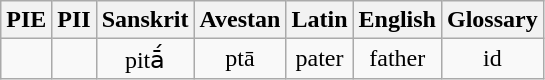<table class="wikitable" style="text-align: center;">
<tr>
<th>PIE</th>
<th>PII</th>
<th>Sanskrit</th>
<th>Avestan</th>
<th>Latin</th>
<th>English</th>
<th>Glossary</th>
</tr>
<tr>
<td></td>
<td></td>
<td>pitā́</td>
<td>ptā</td>
<td>pater</td>
<td>father</td>
<td>id</td>
</tr>
</table>
